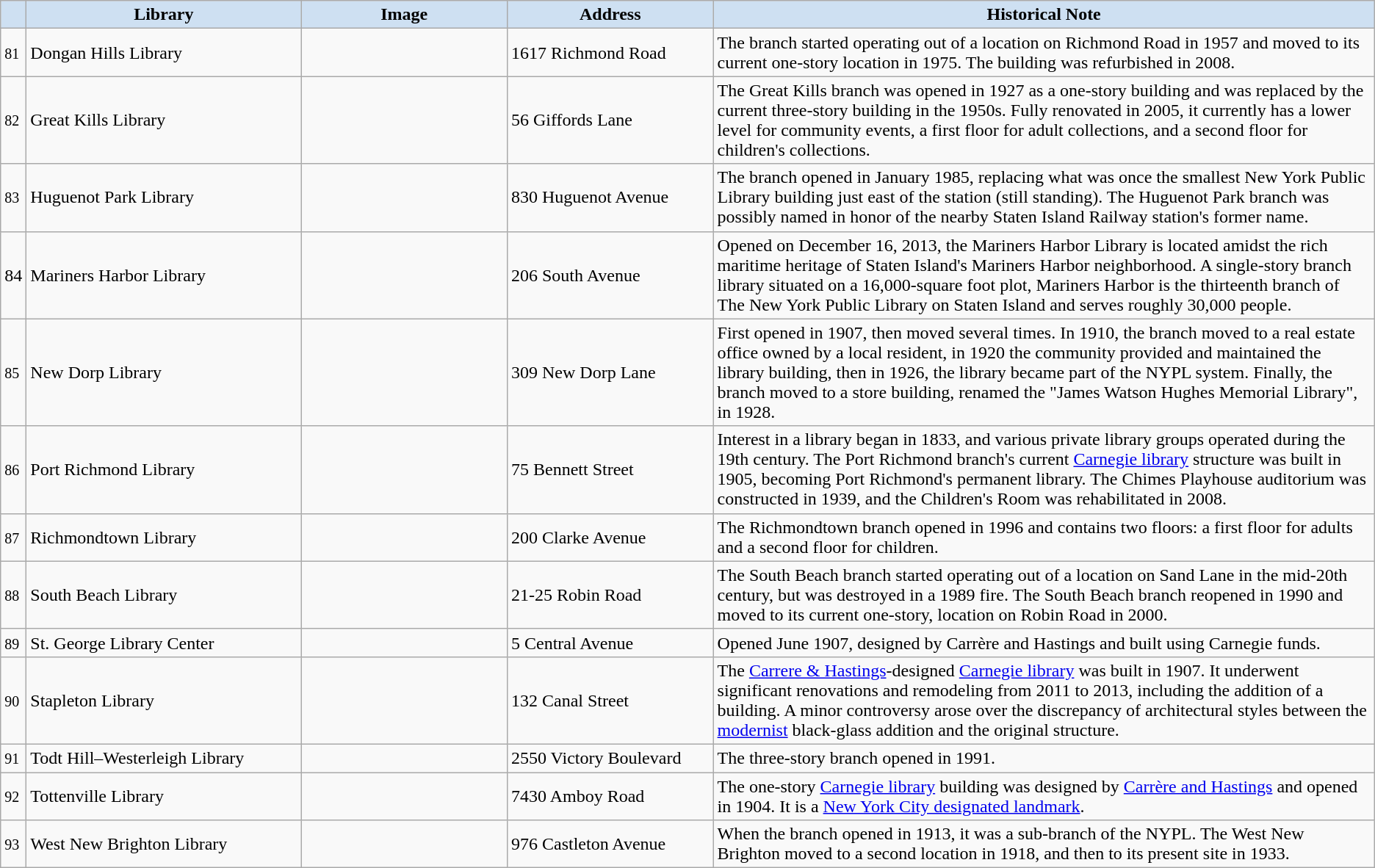<table class="wikitable sortable" align="center">
<tr>
<th style="background-color:#CEE0F2;"></th>
<th width=20% style="background-color:#CEE0F2;"><strong>Library</strong></th>
<th width=15% style="background-color:#CEE0F2;"><strong>Image</strong></th>
<th width=15% style="background-color:#CEE0F2;" class="unsortable"><strong>Address</strong></th>
<th style="background-color:#CEE0F2;" class="unsortable"><strong>Historical Note</strong></th>
</tr>
<tr>
<td><small>81</small></td>
<td>Dongan Hills Library<br></td>
<td></td>
<td>1617 Richmond Road</td>
<td>The branch started operating out of a location on Richmond Road in 1957 and moved to its current one-story location in 1975. The building was refurbished in 2008.</td>
</tr>
<tr>
<td><small>82</small></td>
<td>Great Kills Library<br></td>
<td></td>
<td>56 Giffords Lane</td>
<td>The Great Kills branch was opened in 1927 as a one-story building and was replaced by the current three-story building in the 1950s. Fully renovated in 2005, it currently has a lower level for community events, a first floor for adult collections, and a second floor for children's collections.</td>
</tr>
<tr>
<td><small>83</small></td>
<td>Huguenot Park Library<br></td>
<td></td>
<td>830 Huguenot Avenue</td>
<td>The branch opened in January 1985, replacing what was once the smallest New York Public Library building just east of the station (still standing). The Huguenot Park branch was possibly named in honor of the nearby Staten Island Railway station's former name.</td>
</tr>
<tr>
<td align="center" >84</td>
<td>Mariners Harbor Library<br></td>
<td></td>
<td>206 South Avenue </td>
<td>Opened on December 16, 2013, the Mariners Harbor Library is located amidst the rich maritime heritage of Staten Island's Mariners Harbor neighborhood. A single-story branch library situated on a 16,000-square foot plot, Mariners Harbor is the thirteenth branch of The New York Public Library on Staten Island and serves roughly 30,000 people.</td>
</tr>
<tr>
<td><small>85</small></td>
<td>New Dorp Library<br></td>
<td></td>
<td>309 New Dorp Lane</td>
<td>First opened in 1907, then moved several times. In 1910, the branch moved to a real estate office owned by a local resident, in 1920 the community provided and maintained the library building, then in 1926, the library became part of the NYPL system. Finally, the branch moved to a store building, renamed the "James Watson Hughes Memorial Library",  in 1928.</td>
</tr>
<tr>
<td><small>86</small></td>
<td>Port Richmond Library<br></td>
<td></td>
<td>75 Bennett Street</td>
<td>Interest in a library began in 1833, and various private library groups operated during the 19th century. The Port Richmond branch's current <a href='#'>Carnegie library</a> structure was built in 1905, becoming Port Richmond's permanent library. The Chimes Playhouse auditorium was constructed in 1939, and the Children's Room was rehabilitated in 2008.</td>
</tr>
<tr>
<td><small>87</small></td>
<td>Richmondtown Library<br></td>
<td></td>
<td>200 Clarke Avenue</td>
<td>The Richmondtown branch opened in 1996 and contains two floors: a first floor for adults and a second floor for children.</td>
</tr>
<tr>
<td><small>88</small></td>
<td>South Beach Library<br></td>
<td></td>
<td>21-25 Robin Road</td>
<td>The South Beach branch started operating out of a location on Sand Lane in the mid-20th century, but was destroyed in a 1989 fire. The South Beach branch reopened in 1990 and moved to its current one-story,  location on Robin Road in 2000.</td>
</tr>
<tr>
<td><small>89</small></td>
<td>St. George Library Center<br></td>
<td></td>
<td>5 Central Avenue</td>
<td>Opened June 1907, designed by Carrère and Hastings and built using Carnegie funds.</td>
</tr>
<tr>
<td><small>90</small></td>
<td>Stapleton Library<br></td>
<td></td>
<td>132 Canal Street</td>
<td>The <a href='#'>Carrere & Hastings</a>-designed <a href='#'>Carnegie library</a> was built in 1907. It underwent significant renovations and remodeling from 2011 to 2013, including the addition of a  building. A minor controversy arose over the discrepancy of architectural styles between the <a href='#'>modernist</a> black-glass addition and the original structure.</td>
</tr>
<tr>
<td><small>91</small></td>
<td>Todt Hill–Westerleigh Library<br></td>
<td></td>
<td>2550 Victory Boulevard </td>
<td>The three-story branch opened in 1991.</td>
</tr>
<tr>
<td><small>92</small></td>
<td>Tottenville Library<br></td>
<td></td>
<td>7430 Amboy Road</td>
<td>The one-story <a href='#'>Carnegie library</a> building was designed by <a href='#'>Carrère and Hastings</a> and opened in 1904. It is a <a href='#'>New York City designated landmark</a>.</td>
</tr>
<tr>
<td><small>93</small></td>
<td>West New Brighton Library<br></td>
<td></td>
<td>976 Castleton Avenue</td>
<td>When the branch opened in 1913, it was a sub-branch of the NYPL. The West New Brighton moved to a second location in 1918, and then to its present site in 1933.</td>
</tr>
</table>
